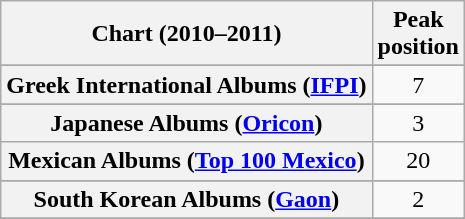<table class="wikitable sortable plainrowheaders" style="text-align:center">
<tr>
<th scope="col">Chart (2010–2011)</th>
<th scope="col">Peak<br>position</th>
</tr>
<tr>
</tr>
<tr>
</tr>
<tr>
</tr>
<tr>
</tr>
<tr>
</tr>
<tr>
</tr>
<tr>
</tr>
<tr>
</tr>
<tr>
</tr>
<tr>
</tr>
<tr>
</tr>
<tr>
<th scope="row">Greek International Albums (<a href='#'>IFPI</a>)</th>
<td>7</td>
</tr>
<tr>
</tr>
<tr>
</tr>
<tr>
</tr>
<tr>
<th scope="row">Japanese Albums (<a href='#'>Oricon</a>)</th>
<td>3</td>
</tr>
<tr>
<th scope="row">Mexican Albums (<a href='#'>Top 100 Mexico</a>)</th>
<td>20</td>
</tr>
<tr>
</tr>
<tr>
</tr>
<tr>
</tr>
<tr>
</tr>
<tr>
</tr>
<tr>
<th scope="row">South Korean Albums (<a href='#'>Gaon</a>)</th>
<td>2</td>
</tr>
<tr>
</tr>
<tr>
</tr>
<tr>
</tr>
<tr>
</tr>
<tr>
</tr>
<tr>
</tr>
</table>
